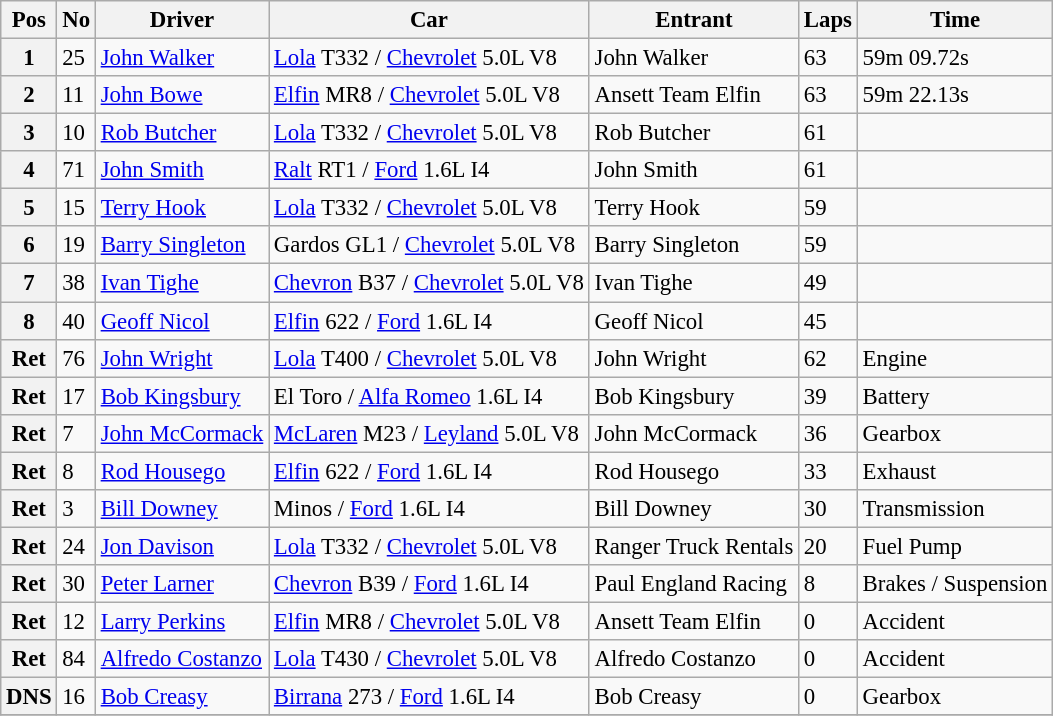<table class="wikitable" style="font-size: 95%;">
<tr>
<th>Pos</th>
<th>No</th>
<th>Driver</th>
<th>Car</th>
<th>Entrant</th>
<th>Laps</th>
<th>Time</th>
</tr>
<tr>
<th>1</th>
<td>25</td>
<td> <a href='#'>John Walker</a></td>
<td><a href='#'>Lola</a> T332 / <a href='#'>Chevrolet</a> 5.0L V8</td>
<td>John Walker</td>
<td>63</td>
<td>59m 09.72s</td>
</tr>
<tr>
<th>2</th>
<td>11</td>
<td> <a href='#'>John Bowe</a></td>
<td><a href='#'>Elfin</a> MR8 / <a href='#'>Chevrolet</a> 5.0L V8</td>
<td>Ansett Team Elfin</td>
<td>63</td>
<td>59m 22.13s</td>
</tr>
<tr>
<th>3</th>
<td>10</td>
<td> <a href='#'>Rob Butcher</a></td>
<td><a href='#'>Lola</a> T332 / <a href='#'>Chevrolet</a> 5.0L V8</td>
<td>Rob Butcher</td>
<td>61</td>
<td></td>
</tr>
<tr>
<th>4</th>
<td>71</td>
<td> <a href='#'>John Smith</a></td>
<td><a href='#'>Ralt</a> RT1 / <a href='#'>Ford</a> 1.6L I4</td>
<td>John Smith</td>
<td>61</td>
<td></td>
</tr>
<tr>
<th>5</th>
<td>15</td>
<td> <a href='#'>Terry Hook</a></td>
<td><a href='#'>Lola</a> T332 / <a href='#'>Chevrolet</a> 5.0L V8</td>
<td>Terry Hook</td>
<td>59</td>
<td></td>
</tr>
<tr>
<th>6</th>
<td>19</td>
<td> <a href='#'>Barry Singleton</a></td>
<td>Gardos GL1 / <a href='#'>Chevrolet</a> 5.0L V8</td>
<td>Barry Singleton</td>
<td>59</td>
<td></td>
</tr>
<tr>
<th>7</th>
<td>38</td>
<td> <a href='#'>Ivan Tighe</a></td>
<td><a href='#'>Chevron</a> B37 / <a href='#'>Chevrolet</a> 5.0L V8</td>
<td>Ivan Tighe</td>
<td>49</td>
<td></td>
</tr>
<tr>
<th>8</th>
<td>40</td>
<td> <a href='#'>Geoff Nicol</a></td>
<td><a href='#'>Elfin</a> 622 / <a href='#'>Ford</a> 1.6L I4</td>
<td>Geoff Nicol</td>
<td>45</td>
<td></td>
</tr>
<tr>
<th>Ret</th>
<td>76</td>
<td> <a href='#'>John Wright</a></td>
<td><a href='#'>Lola</a> T400 / <a href='#'>Chevrolet</a> 5.0L V8</td>
<td>John Wright</td>
<td>62</td>
<td>Engine</td>
</tr>
<tr>
<th>Ret</th>
<td>17</td>
<td> <a href='#'>Bob Kingsbury</a></td>
<td>El Toro / <a href='#'>Alfa Romeo</a> 1.6L I4</td>
<td>Bob Kingsbury</td>
<td>39</td>
<td>Battery</td>
</tr>
<tr>
<th>Ret</th>
<td>7</td>
<td> <a href='#'>John McCormack</a></td>
<td><a href='#'>McLaren</a> M23 / <a href='#'>Leyland</a> 5.0L V8</td>
<td>John McCormack</td>
<td>36</td>
<td>Gearbox</td>
</tr>
<tr>
<th>Ret</th>
<td>8</td>
<td> <a href='#'>Rod Housego</a></td>
<td><a href='#'>Elfin</a> 622 / <a href='#'>Ford</a> 1.6L I4</td>
<td>Rod Housego</td>
<td>33</td>
<td>Exhaust</td>
</tr>
<tr>
<th>Ret</th>
<td>3</td>
<td> <a href='#'>Bill Downey</a></td>
<td>Minos / <a href='#'>Ford</a> 1.6L I4</td>
<td>Bill Downey</td>
<td>30</td>
<td>Transmission</td>
</tr>
<tr>
<th>Ret</th>
<td>24</td>
<td> <a href='#'>Jon Davison</a></td>
<td><a href='#'>Lola</a> T332 / <a href='#'>Chevrolet</a> 5.0L V8</td>
<td>Ranger Truck Rentals</td>
<td>20</td>
<td>Fuel Pump</td>
</tr>
<tr>
<th>Ret</th>
<td>30</td>
<td> <a href='#'>Peter Larner</a></td>
<td><a href='#'>Chevron</a> B39 / <a href='#'>Ford</a> 1.6L I4</td>
<td>Paul England Racing</td>
<td>8</td>
<td>Brakes / Suspension</td>
</tr>
<tr>
<th>Ret</th>
<td>12</td>
<td> <a href='#'>Larry Perkins</a></td>
<td><a href='#'>Elfin</a> MR8 / <a href='#'>Chevrolet</a> 5.0L V8</td>
<td>Ansett Team Elfin</td>
<td>0</td>
<td>Accident</td>
</tr>
<tr>
<th>Ret</th>
<td>84</td>
<td> <a href='#'>Alfredo Costanzo</a></td>
<td><a href='#'>Lola</a> T430 / <a href='#'>Chevrolet</a> 5.0L V8</td>
<td>Alfredo Costanzo</td>
<td>0</td>
<td>Accident</td>
</tr>
<tr>
<th>DNS</th>
<td>16</td>
<td> <a href='#'>Bob Creasy</a></td>
<td><a href='#'>Birrana</a> 273 / <a href='#'>Ford</a> 1.6L I4</td>
<td>Bob Creasy</td>
<td>0</td>
<td>Gearbox</td>
</tr>
<tr>
</tr>
</table>
